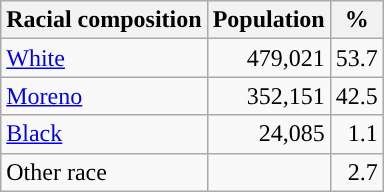<table class="wikitable">
<tr>
<th>Racial composition</th>
<th>Population</th>
<th>%</th>
</tr>
<tr>
<td><a href='#'>White</a></td>
<td style="text-align:right;">479,021</td>
<td style="text-align:right;">53.7</td>
</tr>
<tr>
<td><a href='#'>Moreno</a></td>
<td style="text-align:right;">352,151</td>
<td style="text-align:right;">42.5</td>
</tr>
<tr>
<td><a href='#'>Black</a></td>
<td style="text-align:right;">24,085</td>
<td style="text-align:right;">1.1</td>
</tr>
<tr>
<td>Other race</td>
<td></td>
<td style="text-align:right;">2.7</td>
</tr>
</table>
